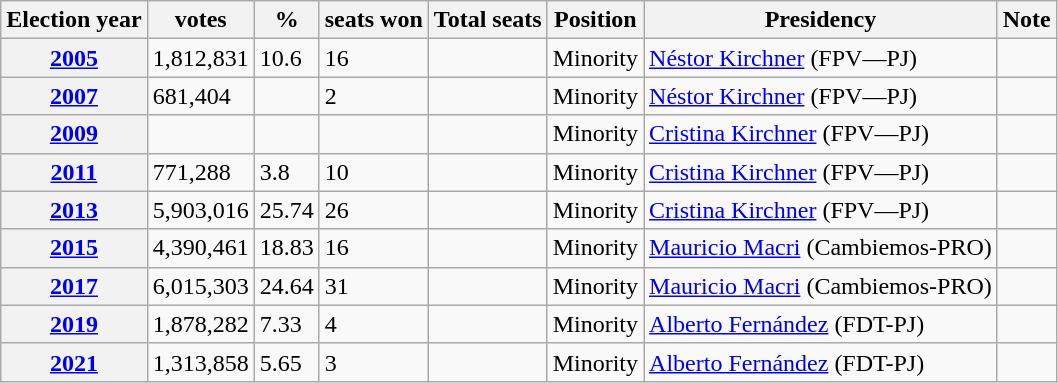<table class="wikitable">
<tr>
<th>Election year</th>
<th>votes</th>
<th>%</th>
<th>seats won</th>
<th>Total seats</th>
<th>Position</th>
<th>Presidency</th>
<th>Note</th>
</tr>
<tr>
<th><a href='#'>2005</a></th>
<td>1,812,831</td>
<td>10.6</td>
<td>16</td>
<td></td>
<td>Minority</td>
<td><a href='#'>Néstor Kirchner</a> (FPV—PJ)</td>
<td></td>
</tr>
<tr>
<th><a href='#'>2007</a></th>
<td>681,404</td>
<td></td>
<td>2</td>
<td></td>
<td>Minority</td>
<td><a href='#'>Néstor Kirchner</a> (FPV—PJ)</td>
<td></td>
</tr>
<tr>
<th><a href='#'>2009</a></th>
<td></td>
<td></td>
<td></td>
<td></td>
<td>Minority</td>
<td><a href='#'>Cristina Kirchner</a> (FPV—PJ)</td>
<td></td>
</tr>
<tr>
<th><a href='#'>2011</a></th>
<td>771,288</td>
<td>3.8</td>
<td>10</td>
<td></td>
<td>Minority</td>
<td><a href='#'>Cristina Kirchner</a> (FPV—PJ)</td>
<td></td>
</tr>
<tr>
<th><a href='#'>2013</a></th>
<td>5,903,016</td>
<td>25.74</td>
<td>26</td>
<td></td>
<td>Minority</td>
<td><a href='#'>Cristina Kirchner</a> (FPV—PJ)</td>
<td></td>
</tr>
<tr>
<th><a href='#'>2015</a></th>
<td>4,390,461</td>
<td>18.83</td>
<td>16</td>
<td></td>
<td>Minority</td>
<td><a href='#'>Mauricio Macri</a> (Cambiemos-PRO)</td>
<td></td>
</tr>
<tr>
<th><a href='#'>2017</a></th>
<td>6,015,303</td>
<td>24.64</td>
<td>31</td>
<td></td>
<td>Minority</td>
<td><a href='#'>Mauricio Macri</a> (Cambiemos-PRO)</td>
<td></td>
</tr>
<tr>
<th><a href='#'>2019</a></th>
<td>1,878,282</td>
<td>7.33</td>
<td>4</td>
<td></td>
<td>Minority</td>
<td><a href='#'>Alberto Fernández</a> (FDT-PJ)</td>
<td></td>
</tr>
<tr>
<th><a href='#'>2021</a></th>
<td>1,313,858</td>
<td>5.65</td>
<td>3</td>
<td></td>
<td>Minority</td>
<td><a href='#'>Alberto Fernández</a> (FDT-PJ)</td>
<td></td>
</tr>
</table>
